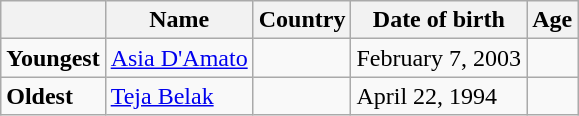<table class="wikitable">
<tr>
<th></th>
<th><strong>Name</strong></th>
<th><strong>Country</strong></th>
<th><strong>Date of birth</strong></th>
<th><strong>Age</strong></th>
</tr>
<tr>
<td><strong>Youngest</strong></td>
<td><a href='#'>Asia D'Amato</a></td>
<td></td>
<td>February 7, 2003</td>
<td></td>
</tr>
<tr>
<td><strong>Oldest</strong></td>
<td><a href='#'>Teja Belak</a></td>
<td></td>
<td>April 22, 1994</td>
<td></td>
</tr>
</table>
